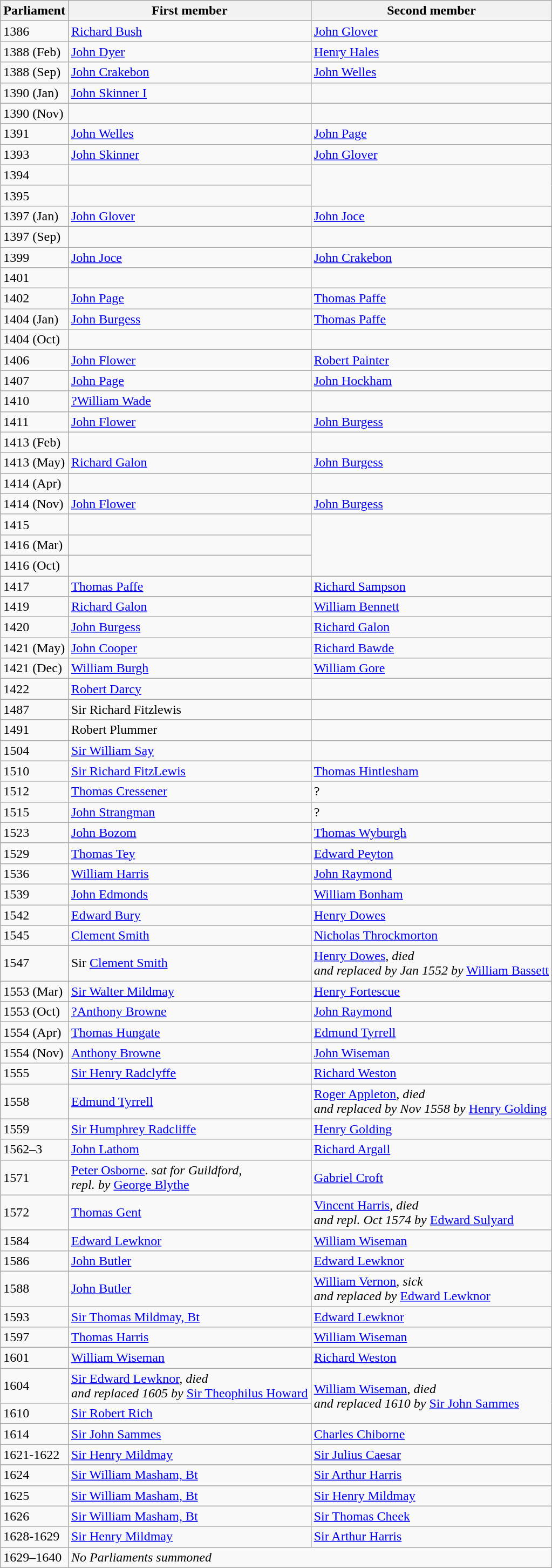<table class="wikitable">
<tr>
<th>Parliament</th>
<th>First member</th>
<th>Second member</th>
</tr>
<tr>
<td>1386</td>
<td><a href='#'>Richard Bush</a></td>
<td><a href='#'>John Glover</a></td>
</tr>
<tr>
<td>1388 (Feb)</td>
<td><a href='#'>John Dyer</a></td>
<td><a href='#'>Henry Hales</a></td>
</tr>
<tr>
<td>1388 (Sep)</td>
<td><a href='#'>John Crakebon</a></td>
<td><a href='#'>John Welles</a></td>
</tr>
<tr>
<td>1390 (Jan)</td>
<td><a href='#'>John Skinner I</a></td>
<td></td>
</tr>
<tr>
<td>1390 (Nov)</td>
<td></td>
</tr>
<tr>
<td>1391</td>
<td><a href='#'>John Welles</a></td>
<td><a href='#'>John Page</a></td>
</tr>
<tr>
<td>1393</td>
<td><a href='#'>John Skinner</a></td>
<td><a href='#'>John Glover</a></td>
</tr>
<tr>
<td>1394</td>
<td></td>
</tr>
<tr>
<td>1395</td>
<td></td>
</tr>
<tr>
<td>1397 (Jan)</td>
<td><a href='#'>John Glover</a></td>
<td><a href='#'>John Joce</a></td>
</tr>
<tr>
<td>1397 (Sep)</td>
<td></td>
</tr>
<tr>
<td>1399</td>
<td><a href='#'>John Joce</a></td>
<td><a href='#'>John Crakebon</a></td>
</tr>
<tr>
<td>1401</td>
<td></td>
</tr>
<tr>
<td>1402</td>
<td><a href='#'>John Page</a></td>
<td><a href='#'>Thomas Paffe</a></td>
</tr>
<tr>
<td>1404 (Jan)</td>
<td><a href='#'>John Burgess</a></td>
<td><a href='#'>Thomas Paffe</a></td>
</tr>
<tr>
<td>1404 (Oct)</td>
<td></td>
</tr>
<tr>
<td>1406</td>
<td><a href='#'>John Flower</a></td>
<td><a href='#'>Robert Painter</a></td>
</tr>
<tr>
<td>1407</td>
<td><a href='#'>John Page</a></td>
<td><a href='#'>John Hockham</a></td>
</tr>
<tr>
<td>1410</td>
<td><a href='#'>?William Wade</a></td>
</tr>
<tr>
<td>1411</td>
<td><a href='#'>John Flower</a></td>
<td><a href='#'>John Burgess</a></td>
</tr>
<tr>
<td>1413 (Feb)</td>
<td></td>
</tr>
<tr>
<td>1413 (May)</td>
<td><a href='#'>Richard Galon</a></td>
<td><a href='#'>John Burgess</a></td>
</tr>
<tr>
<td>1414 (Apr)</td>
<td></td>
</tr>
<tr>
<td>1414 (Nov)</td>
<td><a href='#'>John Flower</a></td>
<td><a href='#'>John Burgess</a></td>
</tr>
<tr>
<td>1415</td>
<td></td>
</tr>
<tr>
<td>1416 (Mar)</td>
<td></td>
</tr>
<tr>
<td>1416 (Oct)</td>
<td></td>
</tr>
<tr>
<td>1417</td>
<td><a href='#'>Thomas Paffe</a></td>
<td><a href='#'>Richard Sampson</a></td>
</tr>
<tr>
<td>1419</td>
<td><a href='#'>Richard Galon</a></td>
<td><a href='#'>William Bennett</a></td>
</tr>
<tr>
<td>1420</td>
<td><a href='#'>John Burgess</a></td>
<td><a href='#'>Richard Galon</a></td>
</tr>
<tr>
<td>1421 (May)</td>
<td><a href='#'>John Cooper</a></td>
<td><a href='#'>Richard Bawde</a></td>
</tr>
<tr>
<td>1421 (Dec)</td>
<td><a href='#'>William Burgh</a></td>
<td><a href='#'>William Gore</a></td>
</tr>
<tr>
<td>1422</td>
<td><a href='#'>Robert Darcy</a></td>
</tr>
<tr>
<td>1487</td>
<td>Sir Richard Fitzlewis</td>
<td></td>
</tr>
<tr>
<td>1491</td>
<td>Robert Plummer</td>
<td></td>
</tr>
<tr>
<td>1504</td>
<td><a href='#'>Sir William Say</a></td>
<td></td>
</tr>
<tr>
<td>1510</td>
<td><a href='#'>Sir Richard FitzLewis</a></td>
<td><a href='#'>Thomas Hintlesham</a></td>
</tr>
<tr>
<td>1512</td>
<td><a href='#'>Thomas Cressener</a></td>
<td>?</td>
</tr>
<tr>
<td>1515</td>
<td><a href='#'>John Strangman</a></td>
<td>?</td>
</tr>
<tr>
<td>1523</td>
<td><a href='#'>John Bozom</a></td>
<td><a href='#'>Thomas Wyburgh</a></td>
</tr>
<tr>
<td>1529</td>
<td><a href='#'>Thomas Tey</a></td>
<td><a href='#'>Edward Peyton</a></td>
</tr>
<tr>
<td>1536</td>
<td><a href='#'>William Harris</a></td>
<td><a href='#'>John Raymond</a></td>
</tr>
<tr>
<td>1539</td>
<td><a href='#'>John Edmonds</a></td>
<td><a href='#'>William Bonham</a></td>
</tr>
<tr>
<td>1542</td>
<td><a href='#'>Edward Bury</a></td>
<td><a href='#'>Henry Dowes</a></td>
</tr>
<tr>
<td>1545</td>
<td><a href='#'>Clement Smith</a></td>
<td><a href='#'>Nicholas Throckmorton</a></td>
</tr>
<tr>
<td>1547</td>
<td>Sir <a href='#'>Clement Smith</a></td>
<td><a href='#'>Henry Dowes</a>, <em>died <br> and replaced by Jan 1552 by</em> <a href='#'>William Bassett</a></td>
</tr>
<tr>
<td>1553 (Mar)</td>
<td><a href='#'>Sir Walter Mildmay</a></td>
<td><a href='#'>Henry Fortescue</a></td>
</tr>
<tr>
<td>1553 (Oct)</td>
<td><a href='#'>?Anthony Browne</a></td>
<td><a href='#'>John Raymond</a></td>
</tr>
<tr>
<td>1554 (Apr)</td>
<td><a href='#'>Thomas Hungate</a></td>
<td><a href='#'>Edmund Tyrrell</a></td>
</tr>
<tr>
<td>1554 (Nov)</td>
<td><a href='#'>Anthony Browne</a></td>
<td><a href='#'>John Wiseman</a></td>
</tr>
<tr>
<td>1555</td>
<td><a href='#'>Sir Henry Radclyffe</a></td>
<td><a href='#'>Richard Weston</a></td>
</tr>
<tr>
<td>1558</td>
<td><a href='#'>Edmund Tyrrell</a></td>
<td><a href='#'>Roger Appleton</a>, <em>died <br> and replaced by Nov 1558 by</em> <a href='#'>Henry Golding</a></td>
</tr>
<tr>
<td>1559</td>
<td><a href='#'>Sir Humphrey Radcliffe</a></td>
<td><a href='#'>Henry Golding</a></td>
</tr>
<tr>
<td>1562–3</td>
<td><a href='#'>John Lathom</a></td>
<td><a href='#'>Richard Argall</a></td>
</tr>
<tr>
<td>1571</td>
<td><a href='#'>Peter Osborne</a>. <em>sat for Guildford,<br> repl. by</em> <a href='#'>George Blythe</a></td>
<td><a href='#'>Gabriel Croft</a></td>
</tr>
<tr>
<td>1572</td>
<td><a href='#'>Thomas Gent</a></td>
<td><a href='#'>Vincent Harris</a>, <em>died  <br> and repl. Oct 1574 by</em> <a href='#'>Edward Sulyard</a></td>
</tr>
<tr>
<td>1584</td>
<td><a href='#'>Edward Lewknor</a></td>
<td><a href='#'>William Wiseman</a></td>
</tr>
<tr>
<td>1586</td>
<td><a href='#'>John Butler</a></td>
<td><a href='#'>Edward Lewknor</a></td>
</tr>
<tr>
<td>1588</td>
<td><a href='#'>John Butler</a></td>
<td><a href='#'>William Vernon</a>, <em>sick <br> and replaced by</em> <a href='#'>Edward Lewknor</a></td>
</tr>
<tr>
<td>1593</td>
<td><a href='#'>Sir Thomas Mildmay, Bt</a></td>
<td><a href='#'>Edward Lewknor</a></td>
</tr>
<tr>
<td>1597</td>
<td><a href='#'>Thomas Harris</a></td>
<td><a href='#'>William Wiseman</a></td>
</tr>
<tr>
<td>1601</td>
<td><a href='#'>William Wiseman</a></td>
<td><a href='#'>Richard Weston</a></td>
</tr>
<tr>
<td>1604</td>
<td><a href='#'>Sir Edward Lewknor</a>, <em>died <br> and replaced 1605 by</em> <a href='#'>Sir Theophilus Howard</a></td>
<td rowspan= "2"><a href='#'>William Wiseman</a>, <em>died <br> and replaced 1610 by</em> <a href='#'>Sir John Sammes</a></td>
</tr>
<tr>
<td>1610</td>
<td><a href='#'>Sir Robert Rich</a></td>
</tr>
<tr>
<td>1614</td>
<td><a href='#'>Sir John Sammes</a></td>
<td><a href='#'>Charles Chiborne</a></td>
</tr>
<tr>
<td>1621-1622</td>
<td><a href='#'>Sir Henry Mildmay</a></td>
<td><a href='#'>Sir Julius Caesar</a></td>
</tr>
<tr>
<td>1624</td>
<td><a href='#'>Sir William Masham, Bt</a></td>
<td><a href='#'>Sir Arthur Harris</a></td>
</tr>
<tr>
<td>1625</td>
<td><a href='#'>Sir William Masham, Bt</a></td>
<td><a href='#'>Sir Henry Mildmay</a></td>
</tr>
<tr>
<td>1626</td>
<td><a href='#'>Sir William Masham, Bt</a></td>
<td><a href='#'>Sir Thomas Cheek</a></td>
</tr>
<tr>
<td>1628-1629</td>
<td><a href='#'>Sir Henry Mildmay</a></td>
<td><a href='#'>Sir Arthur Harris</a></td>
</tr>
<tr>
<td>1629–1640</td>
<td colspan = "2"><em>No Parliaments summoned</em></td>
</tr>
</table>
